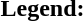<table class="toccolours" style="font-size:100%; white-space:nowrap;">
<tr>
<td><strong>Legend:</strong></td>
<td>      </td>
</tr>
<tr>
<td></td>
</tr>
<tr>
<td></td>
</tr>
</table>
